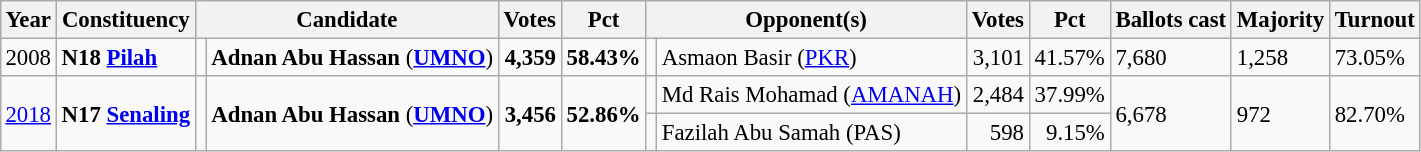<table class="wikitable" style="margin:0.5em ; font-size:95%">
<tr>
<th>Year</th>
<th>Constituency</th>
<th colspan=2>Candidate</th>
<th>Votes</th>
<th>Pct</th>
<th colspan=2>Opponent(s)</th>
<th>Votes</th>
<th>Pct</th>
<th>Ballots cast</th>
<th>Majority</th>
<th>Turnout</th>
</tr>
<tr>
<td>2008</td>
<td><strong>N18 <a href='#'>Pilah</a></strong></td>
<td></td>
<td><strong>Adnan Abu Hassan</strong> (<a href='#'><strong>UMNO</strong></a>)</td>
<td align=right><strong>4,359</strong></td>
<td><strong>58.43%</strong></td>
<td></td>
<td>Asmaon Basir (<a href='#'>PKR</a>)</td>
<td align=right>3,101</td>
<td>41.57%</td>
<td>7,680</td>
<td>1,258</td>
<td>73.05%</td>
</tr>
<tr>
<td rowspan=2><a href='#'>2018</a></td>
<td rowspan=2><strong>N17 <a href='#'>Senaling</a></strong></td>
<td rowspan=2 ></td>
<td rowspan=2><strong>Adnan Abu Hassan</strong> (<a href='#'><strong>UMNO</strong></a>)</td>
<td rowspan=2 align=right><strong>3,456</strong></td>
<td rowspan=2><strong>52.86%</strong></td>
<td></td>
<td>Md Rais Mohamad (<a href='#'>AMANAH</a>)</td>
<td align=right>2,484</td>
<td>37.99%</td>
<td rowspan=2>6,678</td>
<td rowspan=2>972</td>
<td rowspan=2>82.70%</td>
</tr>
<tr>
<td></td>
<td>Fazilah Abu Samah (PAS)</td>
<td align=right>598</td>
<td align=right>9.15%</td>
</tr>
</table>
